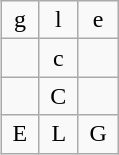<table class=wikitable align=right>
<tr align=center>
<td> g </td>
<td> l </td>
<td> e </td>
</tr>
<tr align=center>
<td></td>
<td> c </td>
<td></td>
</tr>
<tr align=center>
<td></td>
<td> C </td>
<td></td>
</tr>
<tr align=center>
<td> E </td>
<td> L </td>
<td> G </td>
</tr>
</table>
